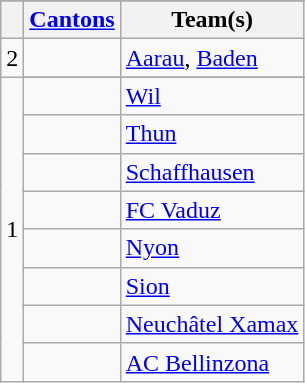<table class="wikitable" style>
<tr>
</tr>
<tr>
<th></th>
<th><a href='#'>Cantons</a></th>
<th>Team(s)</th>
</tr>
<tr>
<td align=center rowspan=1>2</td>
<td align="left"></td>
<td><a href='#'>Aarau</a>, <a href='#'>Baden</a></td>
</tr>
<tr>
<td align=center rowspan=9>1</td>
</tr>
<tr>
<td align="left"></td>
<td><a href='#'>Wil</a></td>
</tr>
<tr>
<td align="left"></td>
<td><a href='#'>Thun</a></td>
</tr>
<tr>
<td align="left"></td>
<td><a href='#'>Schaffhausen</a></td>
</tr>
<tr>
<td align="left"></td>
<td><a href='#'>FC Vaduz</a></td>
</tr>
<tr>
<td align="left"></td>
<td><a href='#'>Nyon</a></td>
</tr>
<tr>
<td align="left"></td>
<td><a href='#'>Sion</a></td>
</tr>
<tr>
<td align="left"></td>
<td><a href='#'>Neuchâtel Xamax</a></td>
</tr>
<tr>
<td align=left></td>
<td><a href='#'>AC Bellinzona</a></td>
</tr>
</table>
